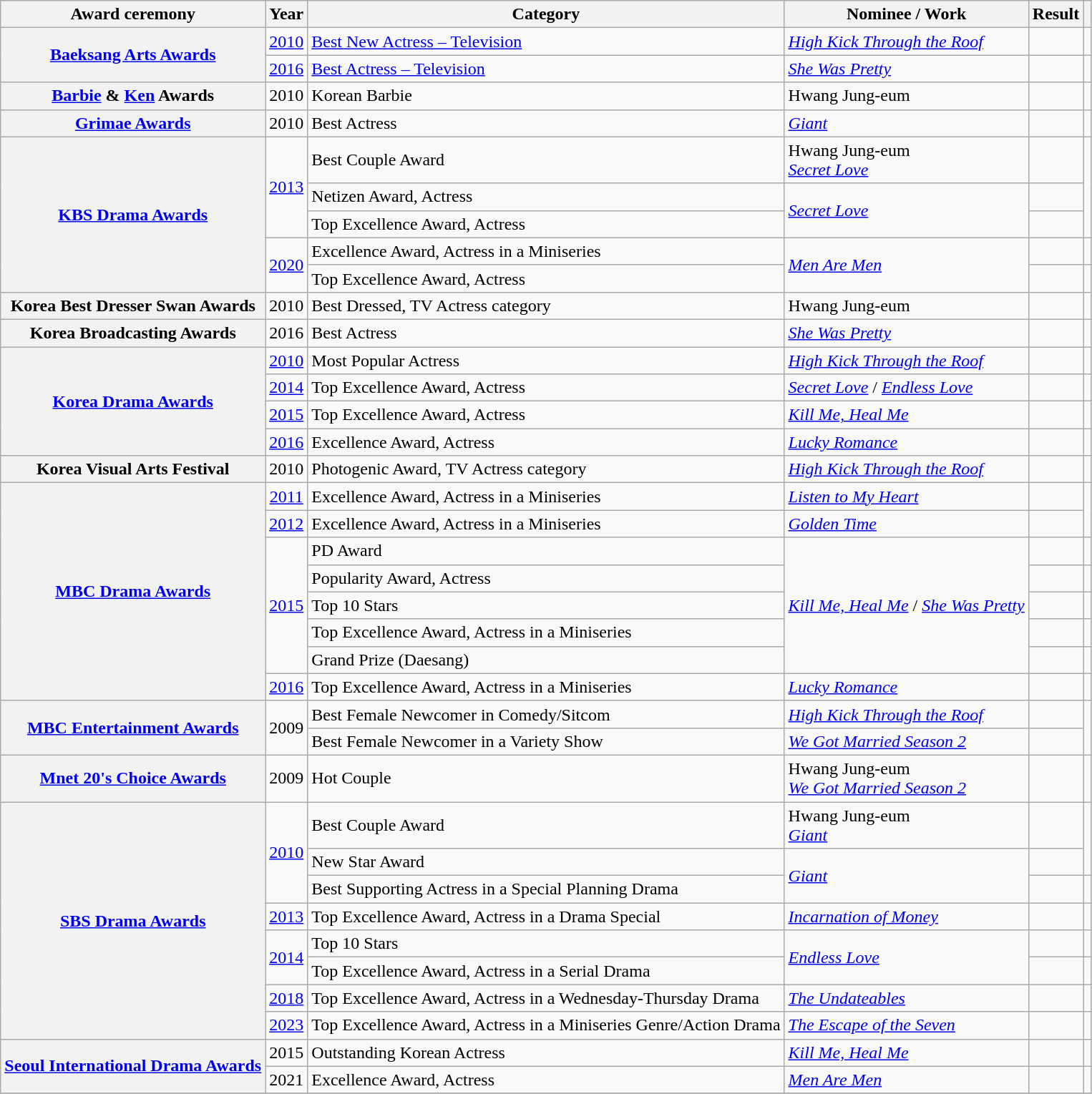<table class="wikitable plainrowheaders sortable">
<tr>
<th scope="col">Award ceremony</th>
<th scope="col">Year</th>
<th scope="col">Category</th>
<th scope="col">Nominee / Work</th>
<th scope="col">Result</th>
<th scope="col" class="unsortable"></th>
</tr>
<tr>
<th scope="row" rowspan="2"><a href='#'>Baeksang Arts Awards</a></th>
<td style="text-align:center"><a href='#'>2010</a></td>
<td><a href='#'>Best New Actress – Television</a></td>
<td><em><a href='#'>High Kick Through the Roof</a></em></td>
<td></td>
<td style="text-align:center"></td>
</tr>
<tr>
<td style="text-align:center"><a href='#'>2016</a></td>
<td><a href='#'>Best Actress – Television</a></td>
<td><em><a href='#'>She Was Pretty</a></em></td>
<td></td>
<td></td>
</tr>
<tr>
<th scope="row"><a href='#'>Barbie</a> & <a href='#'>Ken</a> Awards</th>
<td style="text-align:center">2010</td>
<td>Korean Barbie</td>
<td>Hwang Jung-eum</td>
<td></td>
<td style="text-align:center"></td>
</tr>
<tr>
<th scope="row"><a href='#'>Grimae Awards</a></th>
<td style="text-align:center">2010</td>
<td>Best Actress</td>
<td><em><a href='#'>Giant</a></em></td>
<td></td>
<td style="text-align:center"></td>
</tr>
<tr>
<th scope="row" rowspan="5"><a href='#'>KBS Drama Awards</a></th>
<td style="text-align:center" rowspan="3"><a href='#'>2013</a></td>
<td>Best Couple Award</td>
<td>Hwang Jung-eum <br><em><a href='#'>Secret Love</a></em></td>
<td></td>
<td style="text-align:center" rowspan="3"></td>
</tr>
<tr>
<td>Netizen Award, Actress</td>
<td rowspan="2"><em><a href='#'>Secret Love</a></em></td>
<td></td>
</tr>
<tr>
<td>Top Excellence Award, Actress</td>
<td></td>
</tr>
<tr>
<td style="text-align:center" rowspan="2"><a href='#'>2020</a></td>
<td>Excellence Award, Actress in a Miniseries</td>
<td rowspan="2"><em><a href='#'>Men Are Men</a></em></td>
<td></td>
<td></td>
</tr>
<tr>
<td>Top Excellence Award, Actress</td>
<td></td>
<td></td>
</tr>
<tr>
<th scope="row">Korea Best Dresser Swan Awards</th>
<td style="text-align:center">2010</td>
<td>Best Dressed, TV Actress category</td>
<td>Hwang Jung-eum</td>
<td></td>
<td style="text-align:center"></td>
</tr>
<tr>
<th scope="row">Korea Broadcasting Awards</th>
<td style="text-align:center">2016</td>
<td>Best Actress</td>
<td><em><a href='#'>She Was Pretty</a></em></td>
<td></td>
<td style="text-align:center"></td>
</tr>
<tr>
<th scope="row" rowspan="4"><a href='#'>Korea Drama Awards</a></th>
<td style="text-align:center"><a href='#'>2010</a></td>
<td>Most Popular Actress</td>
<td><em><a href='#'>High Kick Through the Roof</a></em></td>
<td></td>
<td style="text-align:center"></td>
</tr>
<tr>
<td style="text-align:center"><a href='#'>2014</a></td>
<td>Top Excellence Award, Actress</td>
<td><em><a href='#'>Secret Love</a></em> / <em><a href='#'>Endless Love</a></em></td>
<td></td>
<td></td>
</tr>
<tr>
<td style="text-align:center"><a href='#'>2015</a></td>
<td>Top Excellence Award, Actress</td>
<td><em><a href='#'>Kill Me, Heal Me</a></em></td>
<td></td>
<td></td>
</tr>
<tr>
<td style="text-align:center"><a href='#'>2016</a></td>
<td>Excellence Award, Actress</td>
<td><em><a href='#'>Lucky Romance</a></em></td>
<td></td>
<td></td>
</tr>
<tr>
<th scope="row">Korea Visual Arts Festival</th>
<td style="text-align:center">2010</td>
<td>Photogenic Award, TV Actress category</td>
<td><em><a href='#'>High Kick Through the Roof</a></em></td>
<td></td>
<td style="text-align:center"></td>
</tr>
<tr>
<th scope="row" rowspan="8"><a href='#'>MBC Drama Awards</a></th>
<td style="text-align:center"><a href='#'>2011</a></td>
<td>Excellence Award, Actress in a Miniseries</td>
<td><em><a href='#'>Listen to My Heart</a></em></td>
<td></td>
<td style="text-align:center" rowspan="2"></td>
</tr>
<tr>
<td style="text-align:center"><a href='#'>2012</a></td>
<td>Excellence Award, Actress in a Miniseries</td>
<td><em><a href='#'>Golden Time</a></em></td>
<td></td>
</tr>
<tr>
<td style="text-align:center" rowspan="5"><a href='#'>2015</a></td>
<td>PD Award</td>
<td rowspan="5"><em><a href='#'>Kill Me, Heal Me</a></em> / <em><a href='#'>She Was Pretty</a></em></td>
<td></td>
<td style="text-align:center"></td>
</tr>
<tr>
<td>Popularity Award, Actress</td>
<td></td>
<td style="text-align:center"></td>
</tr>
<tr>
<td>Top 10 Stars</td>
<td></td>
<td style="text-align:center"></td>
</tr>
<tr>
<td>Top Excellence Award, Actress in a Miniseries</td>
<td></td>
<td></td>
</tr>
<tr>
<td>Grand Prize (Daesang)</td>
<td></td>
<td></td>
</tr>
<tr>
<td style="text-align:center"><a href='#'>2016</a></td>
<td>Top Excellence Award, Actress in a Miniseries</td>
<td><em><a href='#'>Lucky Romance</a></em></td>
<td></td>
<td></td>
</tr>
<tr>
<th scope="row" rowspan="2"><a href='#'>MBC Entertainment Awards</a></th>
<td style="text-align:center" rowspan="2">2009</td>
<td>Best Female Newcomer in Comedy/Sitcom</td>
<td><em><a href='#'>High Kick Through the Roof</a></em></td>
<td></td>
<td style="text-align:center" rowspan="2"></td>
</tr>
<tr>
<td>Best Female Newcomer in a Variety Show</td>
<td><em><a href='#'>We Got Married Season 2</a></em></td>
<td></td>
</tr>
<tr>
<th scope="row"><a href='#'>Mnet 20's Choice Awards</a></th>
<td style="text-align:center">2009</td>
<td>Hot Couple</td>
<td>Hwang Jung-eum <br><em><a href='#'>We Got Married Season 2</a></em></td>
<td></td>
<td style="text-align:center"></td>
</tr>
<tr>
<th scope="row" rowspan="8"><a href='#'>SBS Drama Awards</a></th>
<td style="text-align:center" rowspan="3"><a href='#'>2010</a></td>
<td>Best Couple Award</td>
<td>Hwang Jung-eum <br><em><a href='#'>Giant</a></em></td>
<td></td>
<td style="text-align:center" rowspan="2"></td>
</tr>
<tr>
<td>New Star Award</td>
<td rowspan="2"><em><a href='#'>Giant</a></em></td>
<td></td>
</tr>
<tr>
<td>Best Supporting Actress in a Special Planning Drama</td>
<td></td>
<td></td>
</tr>
<tr>
<td style="text-align:center"><a href='#'>2013</a></td>
<td>Top Excellence Award, Actress in a Drama Special</td>
<td><em><a href='#'>Incarnation of Money</a></em></td>
<td></td>
<td></td>
</tr>
<tr>
<td style="text-align:center" rowspan="2"><a href='#'>2014</a></td>
<td>Top 10 Stars</td>
<td rowspan="2"><em><a href='#'>Endless Love</a></em></td>
<td></td>
<td style="text-align:center"></td>
</tr>
<tr>
<td>Top Excellence Award, Actress in a Serial Drama</td>
<td></td>
<td style="text-align:center"></td>
</tr>
<tr>
<td style="text-align:center"><a href='#'>2018</a></td>
<td>Top Excellence Award, Actress in a Wednesday-Thursday Drama</td>
<td><em><a href='#'>The Undateables</a></em></td>
<td></td>
<td style="text-align:center"></td>
</tr>
<tr>
<td style="text-align:center"><a href='#'>2023</a></td>
<td>Top Excellence Award, Actress in a Miniseries Genre/Action Drama</td>
<td><em><a href='#'>The Escape of the Seven</a></em></td>
<td></td>
<td style="text-align:center"></td>
</tr>
<tr>
<th scope="row" rowspan="2"><a href='#'>Seoul International Drama Awards</a></th>
<td style="text-align:center">2015</td>
<td>Outstanding Korean Actress</td>
<td><em><a href='#'>Kill Me, Heal Me</a></em></td>
<td></td>
<td style="text-align:center"></td>
</tr>
<tr>
<td style="text-align:center">2021</td>
<td>Excellence Award, Actress</td>
<td><em><a href='#'>Men Are Men</a></em></td>
<td></td>
<td style="text-align:center"></td>
</tr>
<tr>
</tr>
</table>
